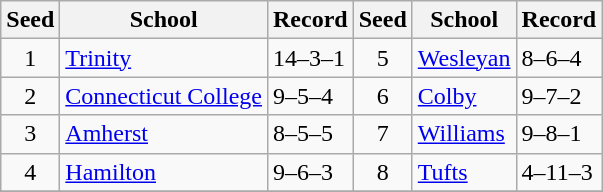<table class="wikitable">
<tr>
<th>Seed</th>
<th>School</th>
<th>Record</th>
<th>Seed</th>
<th>School</th>
<th>Record</th>
</tr>
<tr>
<td align=center>1</td>
<td><a href='#'>Trinity</a></td>
<td>14–3–1</td>
<td align=center>5</td>
<td><a href='#'>Wesleyan</a></td>
<td>8–6–4</td>
</tr>
<tr>
<td align=center>2</td>
<td><a href='#'>Connecticut College</a></td>
<td>9–5–4</td>
<td align=center>6</td>
<td><a href='#'>Colby</a></td>
<td>9–7–2</td>
</tr>
<tr>
<td align=center>3</td>
<td><a href='#'>Amherst</a></td>
<td>8–5–5</td>
<td align=center>7</td>
<td><a href='#'>Williams</a></td>
<td>9–8–1</td>
</tr>
<tr>
<td align=center>4</td>
<td><a href='#'>Hamilton</a></td>
<td>9–6–3</td>
<td align=center>8</td>
<td><a href='#'>Tufts</a></td>
<td>4–11–3</td>
</tr>
<tr>
</tr>
</table>
